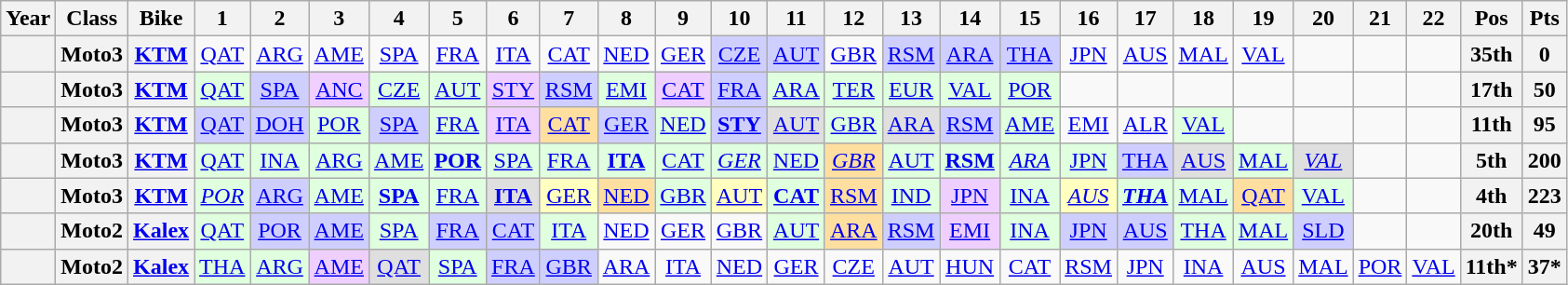<table class="wikitable" style="text-align:center;">
<tr>
<th>Year</th>
<th>Class</th>
<th>Bike</th>
<th>1</th>
<th>2</th>
<th>3</th>
<th>4</th>
<th>5</th>
<th>6</th>
<th>7</th>
<th>8</th>
<th>9</th>
<th>10</th>
<th>11</th>
<th>12</th>
<th>13</th>
<th>14</th>
<th>15</th>
<th>16</th>
<th>17</th>
<th>18</th>
<th>19</th>
<th>20</th>
<th>21</th>
<th>22</th>
<th>Pos</th>
<th>Pts</th>
</tr>
<tr>
<th></th>
<th>Moto3</th>
<th><a href='#'>KTM</a></th>
<td><a href='#'>QAT</a></td>
<td><a href='#'>ARG</a></td>
<td><a href='#'>AME</a></td>
<td><a href='#'>SPA</a></td>
<td><a href='#'>FRA</a></td>
<td><a href='#'>ITA</a></td>
<td><a href='#'>CAT</a></td>
<td><a href='#'>NED</a></td>
<td><a href='#'>GER</a></td>
<td style="background:#cfcfff;"><a href='#'>CZE</a><br></td>
<td style="background:#cfcfff;"><a href='#'>AUT</a><br></td>
<td><a href='#'>GBR</a></td>
<td style="background:#cfcfff;"><a href='#'>RSM</a><br></td>
<td style="background:#cfcfff;"><a href='#'>ARA</a><br></td>
<td style="background:#cfcfff;"><a href='#'>THA</a><br></td>
<td><a href='#'>JPN</a></td>
<td><a href='#'>AUS</a></td>
<td><a href='#'>MAL</a></td>
<td><a href='#'>VAL</a></td>
<td></td>
<td></td>
<td></td>
<th>35th</th>
<th>0</th>
</tr>
<tr>
<th></th>
<th>Moto3</th>
<th><a href='#'>KTM</a></th>
<td style="background:#dfffdf;"><a href='#'>QAT</a><br></td>
<td style="background:#cfcfff;"><a href='#'>SPA</a><br></td>
<td style="background:#efcfff;"><a href='#'>ANC</a><br></td>
<td style="background:#dfffdf;"><a href='#'>CZE</a><br></td>
<td style="background:#dfffdf;"><a href='#'>AUT</a><br></td>
<td style="background:#efcfff;"><a href='#'>STY</a><br></td>
<td style="background:#cfcfff;"><a href='#'>RSM</a><br></td>
<td style="background:#dfffdf;"><a href='#'>EMI</a><br></td>
<td style="background:#efcfff;"><a href='#'>CAT</a><br></td>
<td style="background:#cfcfff;"><a href='#'>FRA</a><br></td>
<td style="background:#dfffdf;"><a href='#'>ARA</a><br></td>
<td style="background:#dfffdf;"><a href='#'>TER</a><br></td>
<td style="background:#dfffdf;"><a href='#'>EUR</a><br></td>
<td style="background:#dfffdf;"><a href='#'>VAL</a><br></td>
<td style="background:#dfffdf;"><a href='#'>POR</a><br></td>
<td></td>
<td></td>
<td></td>
<td></td>
<td></td>
<td></td>
<td></td>
<th>17th</th>
<th>50</th>
</tr>
<tr>
<th></th>
<th>Moto3</th>
<th><a href='#'>KTM</a></th>
<td style="background:#cfcfff;"><a href='#'>QAT</a><br></td>
<td style="background:#cfcfff;"><a href='#'>DOH</a><br></td>
<td style="background:#dfffdf;"><a href='#'>POR</a><br></td>
<td style="background:#cfcfff;"><a href='#'>SPA</a><br></td>
<td style="background:#dfffdf;"><a href='#'>FRA</a><br></td>
<td style="background:#efcfff;"><a href='#'>ITA</a><br></td>
<td style="background:#ffdf9f;"><a href='#'>CAT</a><br></td>
<td style="background:#cfcfff;"><a href='#'>GER</a><br></td>
<td style="background:#dfffdf;"><a href='#'>NED</a><br></td>
<td style="background:#cfcfff;"><strong><a href='#'>STY</a></strong><br></td>
<td style="background:#dfdfdf;"><a href='#'>AUT</a><br></td>
<td style="background:#dfffdf;"><a href='#'>GBR</a><br></td>
<td style="background:#dfdfdf;"><a href='#'>ARA</a><br></td>
<td style="background:#cfcfff;"><a href='#'>RSM</a><br></td>
<td style="background:#dfffdf;"><a href='#'>AME</a><br></td>
<td><a href='#'>EMI</a></td>
<td><a href='#'>ALR</a></td>
<td style="background:#dfffdf;"><a href='#'>VAL</a><br></td>
<td></td>
<td></td>
<td></td>
<td></td>
<th>11th</th>
<th>95</th>
</tr>
<tr>
<th></th>
<th>Moto3</th>
<th><a href='#'>KTM</a></th>
<td style="background:#dfffdf;"><a href='#'>QAT</a><br></td>
<td style="background:#dfffdf;"><a href='#'>INA</a><br></td>
<td style="background:#dfffdf;"><a href='#'>ARG</a><br></td>
<td style="background:#dfffdf;"><a href='#'>AME</a><br></td>
<td style="background:#dfffdf;"><strong><a href='#'>POR</a></strong><br></td>
<td style="background:#dfffdf;"><a href='#'>SPA</a><br></td>
<td style="background:#dfffdf;"><a href='#'>FRA</a><br></td>
<td style="background:#dfffdf;"><strong><a href='#'>ITA</a></strong><br></td>
<td style="background:#dfffdf;"><a href='#'>CAT</a><br></td>
<td style="background:#dfffdf;"><em><a href='#'>GER</a></em><br></td>
<td style="background:#dfffdf;"><a href='#'>NED</a><br></td>
<td style="background:#ffdf9f;"><em><a href='#'>GBR</a></em><br></td>
<td style="background:#dfffdf;"><a href='#'>AUT</a><br></td>
<td style="background:#dfffdf;"><strong><a href='#'>RSM</a></strong><br></td>
<td style="background:#dfffdf;"><em><a href='#'>ARA</a></em><br></td>
<td style="background:#dfffdf;"><a href='#'>JPN</a><br></td>
<td style="background:#cfcfff;"><a href='#'>THA</a><br></td>
<td style="background:#dfdfdf;"><a href='#'>AUS</a><br></td>
<td style="background:#dfffdf;"><a href='#'>MAL</a><br></td>
<td style="background:#dfdfdf;"><em><a href='#'>VAL</a></em><br></td>
<td></td>
<td></td>
<th>5th</th>
<th>200</th>
</tr>
<tr>
<th></th>
<th>Moto3</th>
<th><a href='#'>KTM</a></th>
<td style="background:#dfffdf;"><em><a href='#'>POR</a></em><br></td>
<td style="background:#cfcfff;"><a href='#'>ARG</a><br></td>
<td style="background:#dfffdf;"><a href='#'>AME</a><br></td>
<td style="background:#dfffdf;"><strong><a href='#'>SPA</a></strong><br></td>
<td style="background:#dfffdf;"><a href='#'>FRA</a><br></td>
<td style="background:#dfdfdf;"><strong><a href='#'>ITA</a></strong><br></td>
<td style="background:#ffffbf;"><a href='#'>GER</a><br></td>
<td style="background:#ffdf9f;"><a href='#'>NED</a><br></td>
<td style="background:#dfffdf;"><a href='#'>GBR</a><br></td>
<td style="background:#ffffbf;"><a href='#'>AUT</a><br></td>
<td style="background:#dfffdf;"><strong><a href='#'>CAT</a></strong><br></td>
<td style="background:#ffdf9f;"><a href='#'>RSM</a><br></td>
<td style="background:#dfffdf;"><a href='#'>IND</a><br></td>
<td style="background:#efcfff;"><a href='#'>JPN</a><br></td>
<td style="background:#dfffdf;"><a href='#'>INA</a><br></td>
<td style="background:#ffffbf;"><em><a href='#'>AUS</a></em><br></td>
<td style="background:#dfffdf;"><strong><em><a href='#'>THA</a></em></strong><br></td>
<td style="background:#dfffdf;"><a href='#'>MAL</a><br></td>
<td style="background:#ffdf9f;"><a href='#'>QAT</a><br></td>
<td style="background:#dfffdf;"><a href='#'>VAL</a><br></td>
<td></td>
<td></td>
<th>4th</th>
<th>223</th>
</tr>
<tr>
<th></th>
<th>Moto2</th>
<th><a href='#'>Kalex</a></th>
<td style="background:#dfffdf;"><a href='#'>QAT</a><br></td>
<td style="background:#cfcfff;"><a href='#'>POR</a><br></td>
<td style="background:#cfcfff;"><a href='#'>AME</a><br></td>
<td style="background:#dfffdf;"><a href='#'>SPA</a><br></td>
<td style="background:#cfcfff;"><a href='#'>FRA</a><br></td>
<td style="background:#cfcfff;"><a href='#'>CAT</a><br></td>
<td style="background:#dfffdf;"><a href='#'>ITA</a><br></td>
<td><a href='#'>NED</a></td>
<td><a href='#'>GER</a></td>
<td><a href='#'>GBR</a></td>
<td style="background:#dfffdf;"><a href='#'>AUT</a><br></td>
<td style="background:#ffdf9f;"><a href='#'>ARA</a><br></td>
<td style="background:#cfcfff;"><a href='#'>RSM</a><br></td>
<td style="background:#efcfff;"><a href='#'>EMI</a><br></td>
<td style="background:#dfffdf;"><a href='#'>INA</a><br></td>
<td style="background:#cfcfff;"><a href='#'>JPN</a><br></td>
<td style="background:#cfcfff;"><a href='#'>AUS</a><br></td>
<td style="background:#dfffdf;"><a href='#'>THA</a><br></td>
<td style="background:#dfffdf;"><a href='#'>MAL</a><br></td>
<td style="background:#cfcfff;"><a href='#'>SLD</a><br></td>
<td></td>
<td></td>
<th>20th</th>
<th>49</th>
</tr>
<tr>
<th></th>
<th>Moto2</th>
<th><a href='#'>Kalex</a></th>
<td style="background:#DFFFDF;"><a href='#'>THA</a><br></td>
<td style="background:#DFFFDF;"><a href='#'>ARG</a><br></td>
<td style="background:#EFCFFF;"><a href='#'>AME</a><br></td>
<td style="background:#DFDFDF;"><a href='#'>QAT</a><br></td>
<td style="background:#DFFFDF;"><a href='#'>SPA</a><br></td>
<td style="background:#CFCFFF;"><a href='#'>FRA</a><br></td>
<td style="background:#CFCFFF;"><a href='#'>GBR</a><br></td>
<td style="background:#;"><a href='#'>ARA</a><br></td>
<td style="background:#;"><a href='#'>ITA</a><br></td>
<td style="background:#;"><a href='#'>NED</a><br></td>
<td style="background:#;"><a href='#'>GER</a><br></td>
<td style="background:#;"><a href='#'>CZE</a><br></td>
<td style="background:#;"><a href='#'>AUT</a><br></td>
<td style="background:#;"><a href='#'>HUN</a><br></td>
<td style="background:#;"><a href='#'>CAT</a><br></td>
<td style="background:#;"><a href='#'>RSM</a><br></td>
<td style="background:#;"><a href='#'>JPN</a><br></td>
<td style="background:#;"><a href='#'>INA</a><br></td>
<td style="background:#;"><a href='#'>AUS</a><br></td>
<td style="background:#;"><a href='#'>MAL</a><br></td>
<td style="background:#;"><a href='#'>POR</a><br></td>
<td style="background:#;"><a href='#'>VAL</a><br></td>
<th>11th*</th>
<th>37*</th>
</tr>
</table>
